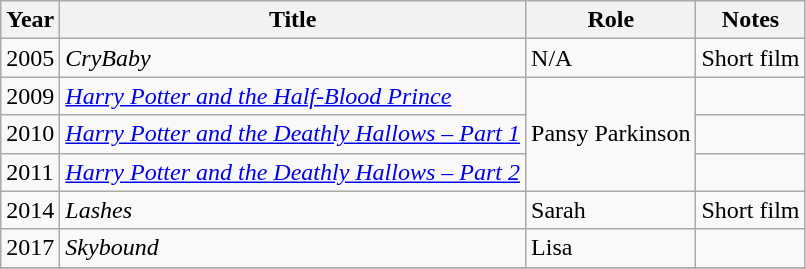<table class="wikitable sortable">
<tr>
<th>Year</th>
<th>Title</th>
<th>Role</th>
<th class="unsortable">Notes</th>
</tr>
<tr>
<td>2005</td>
<td><em>CryBaby</em></td>
<td>N/A</td>
<td>Short film</td>
</tr>
<tr>
<td>2009</td>
<td><em><a href='#'>Harry Potter and the Half-Blood Prince</a></em></td>
<td rowspan="3">Pansy Parkinson</td>
<td></td>
</tr>
<tr>
<td>2010</td>
<td><em><a href='#'>Harry Potter and the Deathly Hallows – Part 1</a></em></td>
<td></td>
</tr>
<tr>
<td>2011</td>
<td><em><a href='#'>Harry Potter and the Deathly Hallows – Part 2</a></em></td>
<td></td>
</tr>
<tr>
<td>2014</td>
<td><em>Lashes</em></td>
<td>Sarah</td>
<td>Short film</td>
</tr>
<tr>
<td>2017</td>
<td><em>Skybound</em></td>
<td>Lisa</td>
<td></td>
</tr>
<tr>
</tr>
</table>
